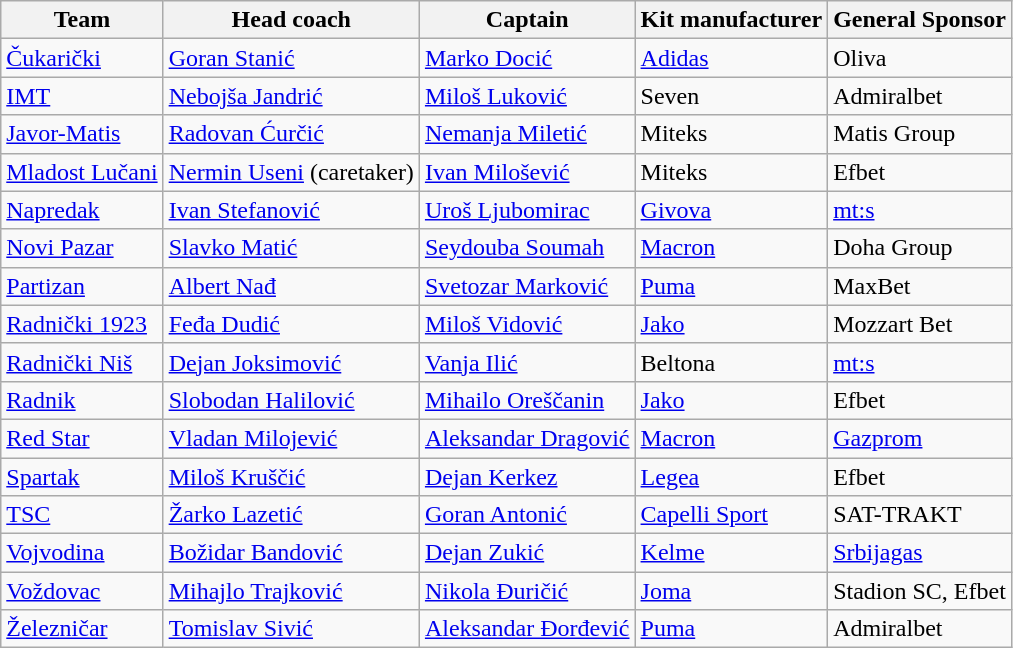<table class="wikitable sortable" style="text-align:left">
<tr>
<th>Team</th>
<th>Head coach</th>
<th>Captain</th>
<th>Kit manufacturer</th>
<th>General Sponsor</th>
</tr>
<tr>
<td><a href='#'>Čukarički</a></td>
<td> <a href='#'>Goran Stanić</a></td>
<td> <a href='#'>Marko Docić</a></td>
<td><a href='#'>Adidas</a></td>
<td>Oliva</td>
</tr>
<tr>
<td><a href='#'>IMT</a></td>
<td> <a href='#'>Nebojša Jandrić</a></td>
<td> <a href='#'>Miloš Luković</a></td>
<td>Seven</td>
<td>Admiralbet</td>
</tr>
<tr>
<td><a href='#'>Javor-Matis</a></td>
<td> <a href='#'>Radovan Ćurčić</a></td>
<td> <a href='#'>Nemanja Miletić</a></td>
<td>Miteks</td>
<td>Matis Group</td>
</tr>
<tr>
<td><a href='#'>Mladost Lučani</a></td>
<td> <a href='#'>Nermin Useni</a> (caretaker)</td>
<td> <a href='#'>Ivan Milošević</a></td>
<td>Miteks</td>
<td>Efbet</td>
</tr>
<tr>
<td><a href='#'>Napredak</a></td>
<td> <a href='#'>Ivan Stefanović</a></td>
<td> <a href='#'>Uroš Ljubomirac</a></td>
<td><a href='#'>Givova</a></td>
<td><a href='#'>mt:s</a></td>
</tr>
<tr>
<td><a href='#'>Novi Pazar</a></td>
<td> <a href='#'>Slavko Matić</a></td>
<td> <a href='#'>Seydouba Soumah</a></td>
<td><a href='#'>Macron</a></td>
<td>Doha Group</td>
</tr>
<tr>
<td><a href='#'>Partizan</a></td>
<td> <a href='#'>Albert Nađ</a></td>
<td> <a href='#'>Svetozar Marković</a></td>
<td><a href='#'>Puma</a></td>
<td>MaxBet</td>
</tr>
<tr>
<td><a href='#'>Radnički 1923</a></td>
<td> <a href='#'>Feđa Dudić</a></td>
<td> <a href='#'>Miloš Vidović</a></td>
<td><a href='#'>Jako</a></td>
<td>Mozzart Bet</td>
</tr>
<tr>
<td><a href='#'>Radnički Niš</a></td>
<td> <a href='#'>Dejan Joksimović</a></td>
<td> <a href='#'>Vanja Ilić</a></td>
<td>Beltona</td>
<td><a href='#'>mt:s</a></td>
</tr>
<tr>
<td><a href='#'>Radnik</a></td>
<td> <a href='#'>Slobodan Halilović</a></td>
<td> <a href='#'>Mihailo Oreščanin</a></td>
<td><a href='#'>Jako</a></td>
<td>Efbet</td>
</tr>
<tr>
<td><a href='#'>Red Star</a></td>
<td> <a href='#'>Vladan Milojević</a></td>
<td> <a href='#'>Aleksandar Dragović</a></td>
<td><a href='#'>Macron</a></td>
<td><a href='#'>Gazprom</a></td>
</tr>
<tr>
<td><a href='#'>Spartak</a></td>
<td> <a href='#'>Miloš Kruščić</a></td>
<td> <a href='#'>Dejan Kerkez</a></td>
<td><a href='#'>Legea</a></td>
<td>Efbet</td>
</tr>
<tr>
<td><a href='#'>TSC</a></td>
<td> <a href='#'>Žarko Lazetić</a></td>
<td> <a href='#'>Goran Antonić</a></td>
<td><a href='#'>Capelli Sport</a></td>
<td>SAT-TRAKT</td>
</tr>
<tr>
<td><a href='#'>Vojvodina</a></td>
<td> <a href='#'>Božidar Bandović</a></td>
<td> <a href='#'>Dejan Zukić</a></td>
<td><a href='#'>Kelme</a></td>
<td><a href='#'>Srbijagas</a></td>
</tr>
<tr>
<td><a href='#'>Voždovac</a></td>
<td> <a href='#'>Mihajlo Trajković</a></td>
<td> <a href='#'>Nikola Đuričić</a></td>
<td><a href='#'>Joma</a></td>
<td>Stadion SC, Efbet</td>
</tr>
<tr>
<td><a href='#'>Železničar</a></td>
<td> <a href='#'>Tomislav Sivić</a></td>
<td> <a href='#'>Aleksandar Đorđević</a></td>
<td><a href='#'>Puma</a></td>
<td>Admiralbet</td>
</tr>
</table>
